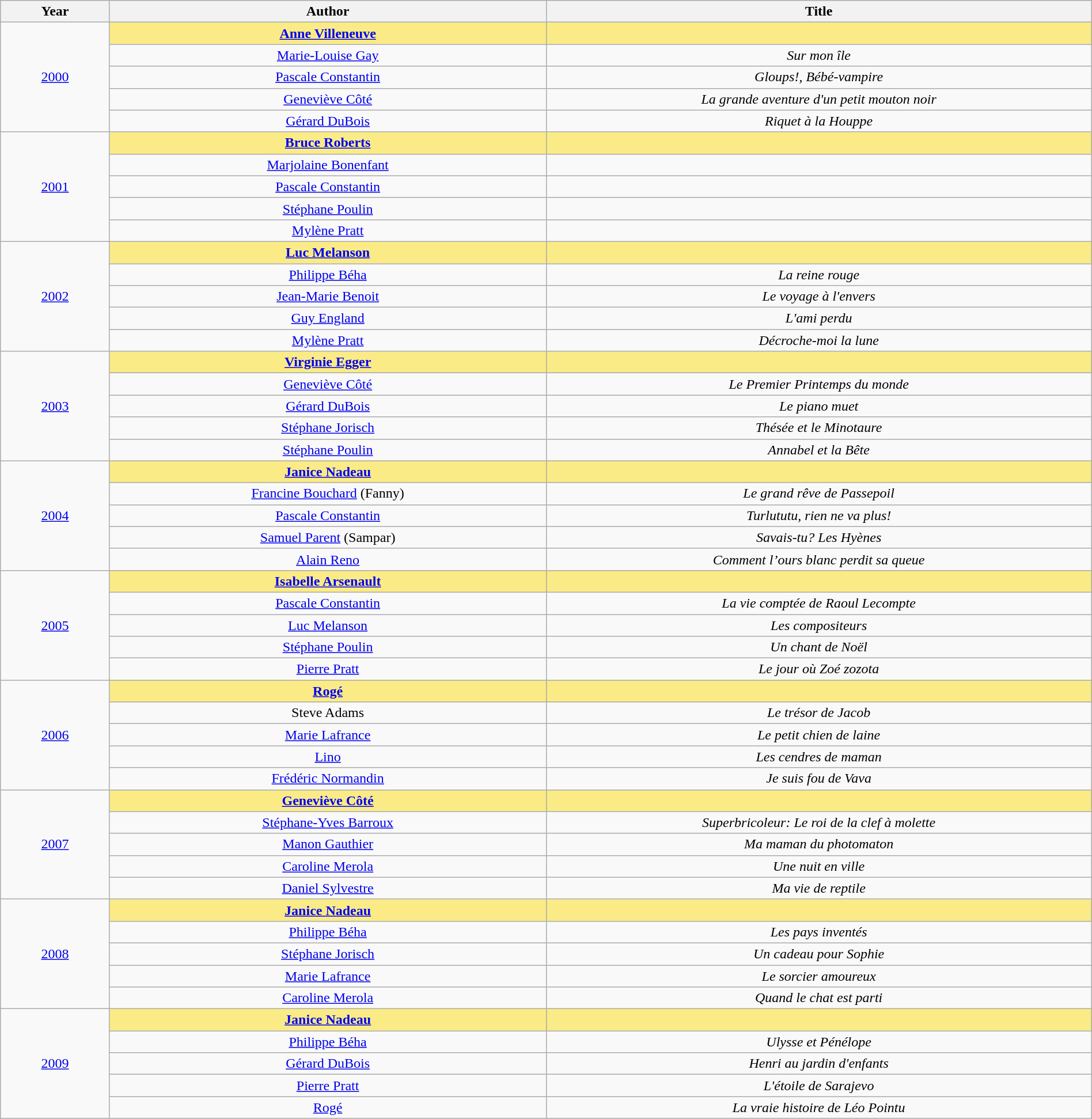<table class="wikitable" width="100%">
<tr>
<th>Year</th>
<th width="40%">Author</th>
<th width="50%">Title</th>
</tr>
<tr>
<td align="center" rowspan="5"><a href='#'>2000</a></td>
<td align="center" style="background:#FAEB86"><strong><a href='#'>Anne Villeneuve</a></strong></td>
<td align="center" style="background:#FAEB86"><strong><em></em></strong></td>
</tr>
<tr>
<td align="center"><a href='#'>Marie-Louise Gay</a></td>
<td align="center"><em>Sur mon île</em></td>
</tr>
<tr>
<td align="center"><a href='#'>Pascale Constantin</a></td>
<td align="center"><em>Gloups!, Bébé-vampire</em></td>
</tr>
<tr>
<td align="center"><a href='#'>Geneviève Côté</a></td>
<td align="center"><em>La grande aventure d'un petit mouton noir</em></td>
</tr>
<tr>
<td align="center"><a href='#'>Gérard DuBois</a></td>
<td align="center"><em>Riquet à la Houppe</em></td>
</tr>
<tr>
<td align="center" rowspan="5"><a href='#'>2001</a></td>
<td align="center" style="background:#FAEB86"><strong><a href='#'>Bruce Roberts</a></strong></td>
<td align="center" style="background:#FAEB86"><strong><em></em></strong></td>
</tr>
<tr>
<td align="center"><a href='#'>Marjolaine Bonenfant</a></td>
<td align="center"><em></em></td>
</tr>
<tr>
<td align="center"><a href='#'>Pascale Constantin</a></td>
<td align="center"><em></em></td>
</tr>
<tr>
<td align="center"><a href='#'>Stéphane Poulin</a></td>
<td align="center"><em></em></td>
</tr>
<tr>
<td align="center"><a href='#'>Mylène Pratt</a></td>
<td align="center"><em></em></td>
</tr>
<tr>
<td align="center" rowspan="5"><a href='#'>2002</a></td>
<td align="center" style="background:#FAEB86"><strong><a href='#'>Luc Melanson</a></strong></td>
<td align="center" style="background:#FAEB86"><strong><em></em></strong></td>
</tr>
<tr>
<td align="center"><a href='#'>Philippe Béha</a></td>
<td align="center"><em>La reine rouge</em></td>
</tr>
<tr>
<td align="center"><a href='#'>Jean-Marie Benoit</a></td>
<td align="center"><em>Le voyage à l'envers</em></td>
</tr>
<tr>
<td align="center"><a href='#'>Guy England</a></td>
<td align="center"><em>L'ami perdu</em></td>
</tr>
<tr>
<td align="center"><a href='#'>Mylène Pratt</a></td>
<td align="center"><em>Décroche-moi la lune</em></td>
</tr>
<tr>
<td align="center" rowspan="5"><a href='#'>2003</a></td>
<td align="center" style="background:#FAEB86"><strong><a href='#'>Virginie Egger</a></strong></td>
<td align="center" style="background:#FAEB86"><strong><em></em></strong></td>
</tr>
<tr>
<td align="center"><a href='#'>Geneviève Côté</a></td>
<td align="center"><em>Le Premier Printemps du monde</em></td>
</tr>
<tr>
<td align="center"><a href='#'>Gérard DuBois</a></td>
<td align="center"><em>Le piano muet</em></td>
</tr>
<tr>
<td align="center"><a href='#'>Stéphane Jorisch</a></td>
<td align="center"><em>Thésée et le Minotaure</em></td>
</tr>
<tr>
<td align="center"><a href='#'>Stéphane Poulin</a></td>
<td align="center"><em>Annabel et la Bête</em></td>
</tr>
<tr>
<td align="center" rowspan="5"><a href='#'>2004</a></td>
<td align="center" style="background:#FAEB86"><strong><a href='#'>Janice Nadeau</a></strong></td>
<td align="center" style="background:#FAEB86"><strong><em></em></strong></td>
</tr>
<tr>
<td align="center"><a href='#'>Francine Bouchard</a> (Fanny)</td>
<td align="center"><em>Le grand rêve de Passepoil</em></td>
</tr>
<tr>
<td align="center"><a href='#'>Pascale Constantin</a></td>
<td align="center"><em>Turlututu, rien ne va plus!</em></td>
</tr>
<tr>
<td align="center"><a href='#'>Samuel Parent</a> (Sampar)</td>
<td align="center"><em>Savais-tu? Les Hyènes</em></td>
</tr>
<tr>
<td align="center"><a href='#'>Alain Reno</a></td>
<td align="center"><em>Comment l’ours blanc perdit sa queue</em></td>
</tr>
<tr>
<td align="center" rowspan="5"><a href='#'>2005</a></td>
<td align="center" style="background:#FAEB86"><strong><a href='#'>Isabelle Arsenault</a></strong></td>
<td align="center" style="background:#FAEB86"><strong><em></em></strong></td>
</tr>
<tr>
<td align="center"><a href='#'>Pascale Constantin</a></td>
<td align="center"><em>La vie comptée de Raoul Lecompte</em></td>
</tr>
<tr>
<td align="center"><a href='#'>Luc Melanson</a></td>
<td align="center"><em>Les compositeurs</em></td>
</tr>
<tr>
<td align="center"><a href='#'>Stéphane Poulin</a></td>
<td align="center"><em>Un chant de Noël</em></td>
</tr>
<tr>
<td align="center"><a href='#'>Pierre Pratt</a></td>
<td align="center"><em>Le jour où Zoé zozota</em></td>
</tr>
<tr>
<td align="center" rowspan="5"><a href='#'>2006</a></td>
<td align="center" style="background:#FAEB86"><strong><a href='#'>Rogé</a></strong></td>
<td align="center" style="background:#FAEB86"><strong><em></em></strong></td>
</tr>
<tr>
<td align="center">Steve Adams</td>
<td align="center"><em>Le trésor de Jacob</em></td>
</tr>
<tr>
<td align="center"><a href='#'>Marie Lafrance</a></td>
<td align="center"><em>Le petit chien de laine</em></td>
</tr>
<tr>
<td align="center"><a href='#'>Lino</a></td>
<td align="center"><em>Les cendres de maman</em></td>
</tr>
<tr>
<td align="center"><a href='#'>Frédéric Normandin</a></td>
<td align="center"><em>Je suis fou de Vava</em></td>
</tr>
<tr>
<td align="center" rowspan="5"><a href='#'>2007</a></td>
<td align="center" style="background:#FAEB86"><strong><a href='#'>Geneviève Côté</a></strong></td>
<td align="center" style="background:#FAEB86"><strong><em></em></strong></td>
</tr>
<tr>
<td align="center"><a href='#'>Stéphane-Yves Barroux</a></td>
<td align="center"><em>Superbricoleur: Le roi de la clef à molette</em></td>
</tr>
<tr>
<td align="center"><a href='#'>Manon Gauthier</a></td>
<td align="center"><em>Ma maman du photomaton</em></td>
</tr>
<tr>
<td align="center"><a href='#'>Caroline Merola</a></td>
<td align="center"><em>Une nuit en ville</em></td>
</tr>
<tr>
<td align="center"><a href='#'>Daniel Sylvestre</a></td>
<td align="center"><em>Ma vie de reptile</em></td>
</tr>
<tr>
<td align="center" rowspan="5"><a href='#'>2008</a></td>
<td align="center" style="background:#FAEB86"><strong><a href='#'>Janice Nadeau</a></strong></td>
<td align="center" style="background:#FAEB86"><strong><em></em></strong></td>
</tr>
<tr>
<td align="center"><a href='#'>Philippe Béha</a></td>
<td align="center"><em>Les pays inventés</em></td>
</tr>
<tr>
<td align="center"><a href='#'>Stéphane Jorisch</a></td>
<td align="center"><em>Un cadeau pour Sophie</em></td>
</tr>
<tr>
<td align="center"><a href='#'>Marie Lafrance</a></td>
<td align="center"><em>Le sorcier amoureux</em></td>
</tr>
<tr>
<td align="center"><a href='#'>Caroline Merola</a></td>
<td align="center"><em>Quand le chat est parti</em></td>
</tr>
<tr>
<td align="center" rowspan="5"><a href='#'>2009</a></td>
<td align="center" style="background:#FAEB86"><strong><a href='#'>Janice Nadeau</a></strong></td>
<td align="center" style="background:#FAEB86"><strong><em></em></strong></td>
</tr>
<tr>
<td align="center"><a href='#'>Philippe Béha</a></td>
<td align="center"><em>Ulysse et Pénélope</em></td>
</tr>
<tr>
<td align="center"><a href='#'>Gérard DuBois</a></td>
<td align="center"><em>Henri au jardin d'enfants</em></td>
</tr>
<tr>
<td align="center"><a href='#'>Pierre Pratt</a></td>
<td align="center"><em>L'étoile de Sarajevo</em></td>
</tr>
<tr>
<td align="center"><a href='#'>Rogé</a></td>
<td align="center"><em>La vraie histoire de Léo Pointu</em></td>
</tr>
</table>
